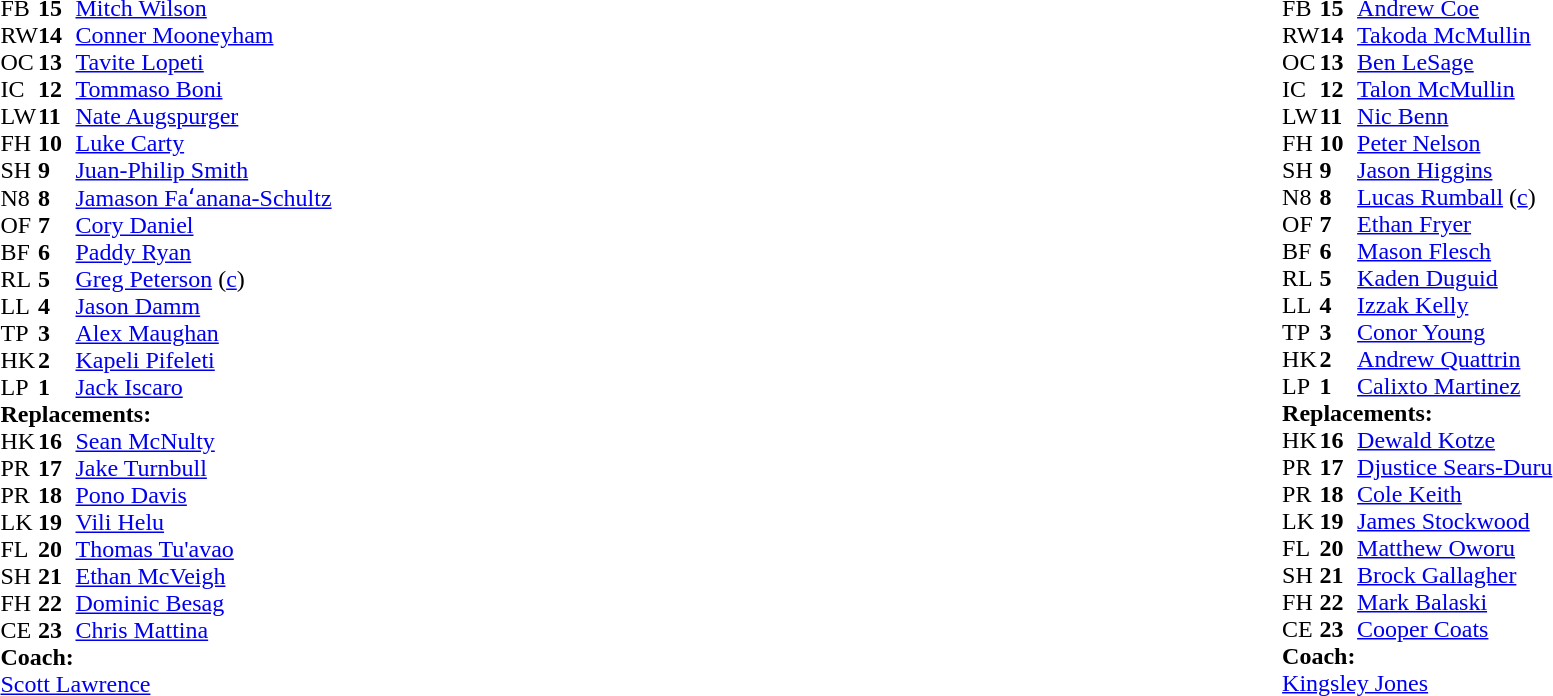<table style="width:100%">
<tr>
<td style="vertical-align:top;width:50%"><br><table cellspacing="0" cellpadding="0">
<tr>
<th width="25"></th>
<th width="25"></th>
</tr>
<tr>
<td>FB</td>
<td><strong>15</strong></td>
<td><a href='#'>Mitch Wilson</a></td>
</tr>
<tr>
<td>RW</td>
<td><strong>14</strong></td>
<td><a href='#'>Conner Mooneyham</a></td>
</tr>
<tr>
<td>OC</td>
<td><strong>13</strong></td>
<td><a href='#'>Tavite Lopeti</a></td>
</tr>
<tr>
<td>IC</td>
<td><strong>12</strong></td>
<td><a href='#'>Tommaso Boni</a></td>
<td></td>
<td></td>
</tr>
<tr>
<td>LW</td>
<td><strong>11</strong></td>
<td><a href='#'>Nate Augspurger</a></td>
</tr>
<tr>
<td>FH</td>
<td><strong>10</strong></td>
<td><a href='#'>Luke Carty</a></td>
</tr>
<tr>
<td>SH</td>
<td><strong>9</strong></td>
<td><a href='#'>Juan-Philip Smith</a></td>
<td></td>
<td></td>
</tr>
<tr>
<td>N8</td>
<td><strong>8</strong></td>
<td><a href='#'>Jamason Faʻanana-Schultz</a></td>
<td></td>
<td></td>
</tr>
<tr>
<td>OF</td>
<td><strong>7</strong></td>
<td><a href='#'>Cory Daniel</a></td>
<td></td>
<td></td>
</tr>
<tr>
<td>BF</td>
<td><strong>6</strong></td>
<td><a href='#'>Paddy Ryan</a></td>
</tr>
<tr>
<td>RL</td>
<td><strong>5</strong></td>
<td><a href='#'>Greg Peterson</a> (<a href='#'>c</a>)</td>
</tr>
<tr>
<td>LL</td>
<td><strong>4</strong></td>
<td><a href='#'>Jason Damm</a></td>
</tr>
<tr>
<td>TP</td>
<td><strong>3</strong></td>
<td><a href='#'>Alex Maughan</a></td>
<td></td>
<td></td>
</tr>
<tr>
<td>HK</td>
<td><strong>2</strong></td>
<td><a href='#'>Kapeli Pifeleti</a></td>
<td></td>
<td></td>
</tr>
<tr>
<td>LP</td>
<td><strong>1</strong></td>
<td><a href='#'>Jack Iscaro</a></td>
<td></td>
<td></td>
</tr>
<tr>
<td colspan=3><strong>Replacements:</strong></td>
</tr>
<tr>
<td>HK</td>
<td><strong>16</strong></td>
<td><a href='#'>Sean McNulty</a></td>
<td></td>
<td></td>
</tr>
<tr>
<td>PR</td>
<td><strong>17</strong></td>
<td><a href='#'>Jake Turnbull</a></td>
<td></td>
<td></td>
</tr>
<tr>
<td>PR</td>
<td><strong>18</strong></td>
<td><a href='#'>Pono Davis</a></td>
<td></td>
<td></td>
</tr>
<tr>
<td>LK</td>
<td><strong>19</strong></td>
<td><a href='#'>Vili Helu</a></td>
<td></td>
<td></td>
</tr>
<tr>
<td>FL</td>
<td><strong>20</strong></td>
<td><a href='#'>Thomas Tu'avao</a></td>
<td></td>
<td></td>
</tr>
<tr>
<td>SH</td>
<td><strong>21</strong></td>
<td><a href='#'>Ethan McVeigh</a></td>
<td></td>
<td></td>
</tr>
<tr>
<td>FH</td>
<td><strong>22</strong></td>
<td><a href='#'>Dominic Besag</a></td>
<td></td>
<td></td>
</tr>
<tr>
<td>CE</td>
<td><strong>23</strong></td>
<td><a href='#'>Chris Mattina</a></td>
</tr>
<tr>
<td colspan=3><strong>Coach:</strong></td>
</tr>
<tr>
<td colspan="4"> <a href='#'>Scott Lawrence</a></td>
</tr>
<tr>
</tr>
</table>
</td>
<td style="vertical-align:top;width:50%"><br><table cellspacing="0" cellpadding="0" align="center">
<tr>
<th width="25"></th>
<th width="25"></th>
</tr>
<tr>
<td>FB</td>
<td><strong>15</strong></td>
<td><a href='#'>Andrew Coe</a></td>
</tr>
<tr>
<td>RW</td>
<td><strong>14</strong></td>
<td><a href='#'>Takoda McMullin</a></td>
</tr>
<tr>
<td>OC</td>
<td><strong>13</strong></td>
<td><a href='#'>Ben LeSage</a></td>
</tr>
<tr>
<td>IC</td>
<td><strong>12</strong></td>
<td><a href='#'>Talon McMullin</a></td>
<td></td>
<td></td>
</tr>
<tr>
<td>LW</td>
<td><strong>11</strong></td>
<td><a href='#'>Nic Benn</a></td>
</tr>
<tr>
<td>FH</td>
<td><strong>10</strong></td>
<td><a href='#'>Peter Nelson</a></td>
</tr>
<tr>
<td>SH</td>
<td><strong>9</strong></td>
<td><a href='#'>Jason Higgins</a></td>
</tr>
<tr>
<td>N8</td>
<td><strong>8</strong></td>
<td><a href='#'>Lucas Rumball</a> (<a href='#'>c</a>)</td>
</tr>
<tr>
<td>OF</td>
<td><strong>7</strong></td>
<td><a href='#'>Ethan Fryer</a></td>
</tr>
<tr>
<td>BF</td>
<td><strong>6</strong></td>
<td><a href='#'>Mason Flesch</a></td>
</tr>
<tr>
<td>RL</td>
<td><strong>5</strong></td>
<td><a href='#'>Kaden Duguid</a></td>
<td></td>
<td></td>
</tr>
<tr>
<td>LL</td>
<td><strong>4</strong></td>
<td><a href='#'>Izzak Kelly</a></td>
<td></td>
<td></td>
</tr>
<tr>
<td>TP</td>
<td><strong>3</strong></td>
<td><a href='#'>Conor Young</a></td>
<td></td>
<td></td>
</tr>
<tr>
<td>HK</td>
<td><strong>2</strong></td>
<td><a href='#'>Andrew Quattrin</a></td>
<td></td>
<td></td>
</tr>
<tr>
<td>LP</td>
<td><strong>1</strong></td>
<td><a href='#'>Calixto Martinez</a></td>
<td></td>
<td></td>
<td></td>
<td></td>
<td></td>
</tr>
<tr>
<td colspan=3><strong>Replacements:</strong></td>
</tr>
<tr>
<td>HK</td>
<td><strong>16</strong></td>
<td><a href='#'>Dewald Kotze</a></td>
<td></td>
<td></td>
</tr>
<tr>
<td>PR</td>
<td><strong>17</strong></td>
<td><a href='#'>Djustice Sears-Duru</a></td>
<td></td>
<td></td>
<td></td>
<td></td>
<td></td>
</tr>
<tr>
<td>PR</td>
<td><strong>18</strong></td>
<td><a href='#'>Cole Keith</a></td>
<td></td>
<td></td>
</tr>
<tr>
<td>LK</td>
<td><strong>19</strong></td>
<td><a href='#'>James Stockwood</a></td>
<td></td>
<td></td>
</tr>
<tr>
<td>FL</td>
<td><strong>20</strong></td>
<td><a href='#'>Matthew Oworu</a></td>
<td></td>
<td></td>
<td></td>
<td></td>
</tr>
<tr>
<td>SH</td>
<td><strong>21</strong></td>
<td><a href='#'>Brock Gallagher</a></td>
</tr>
<tr>
<td>FH</td>
<td><strong>22</strong></td>
<td><a href='#'>Mark Balaski</a></td>
</tr>
<tr>
<td>CE</td>
<td><strong>23</strong></td>
<td><a href='#'>Cooper Coats</a></td>
<td></td>
<td></td>
</tr>
<tr>
<td colspan=3><strong>Coach:</strong></td>
</tr>
<tr>
<td colspan="4"> <a href='#'>Kingsley Jones</a></td>
</tr>
<tr>
</tr>
</table>
</td>
</tr>
</table>
